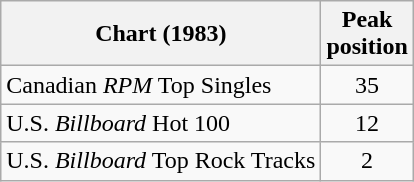<table class="wikitable sortable">
<tr>
<th>Chart (1983)</th>
<th>Peak<br>position</th>
</tr>
<tr>
<td>Canadian <em>RPM</em> Top Singles</td>
<td align="center">35</td>
</tr>
<tr>
<td>U.S. <em>Billboard</em> Hot 100</td>
<td align="center">12</td>
</tr>
<tr>
<td>U.S. <em>Billboard</em> Top Rock Tracks</td>
<td align="center">2</td>
</tr>
</table>
